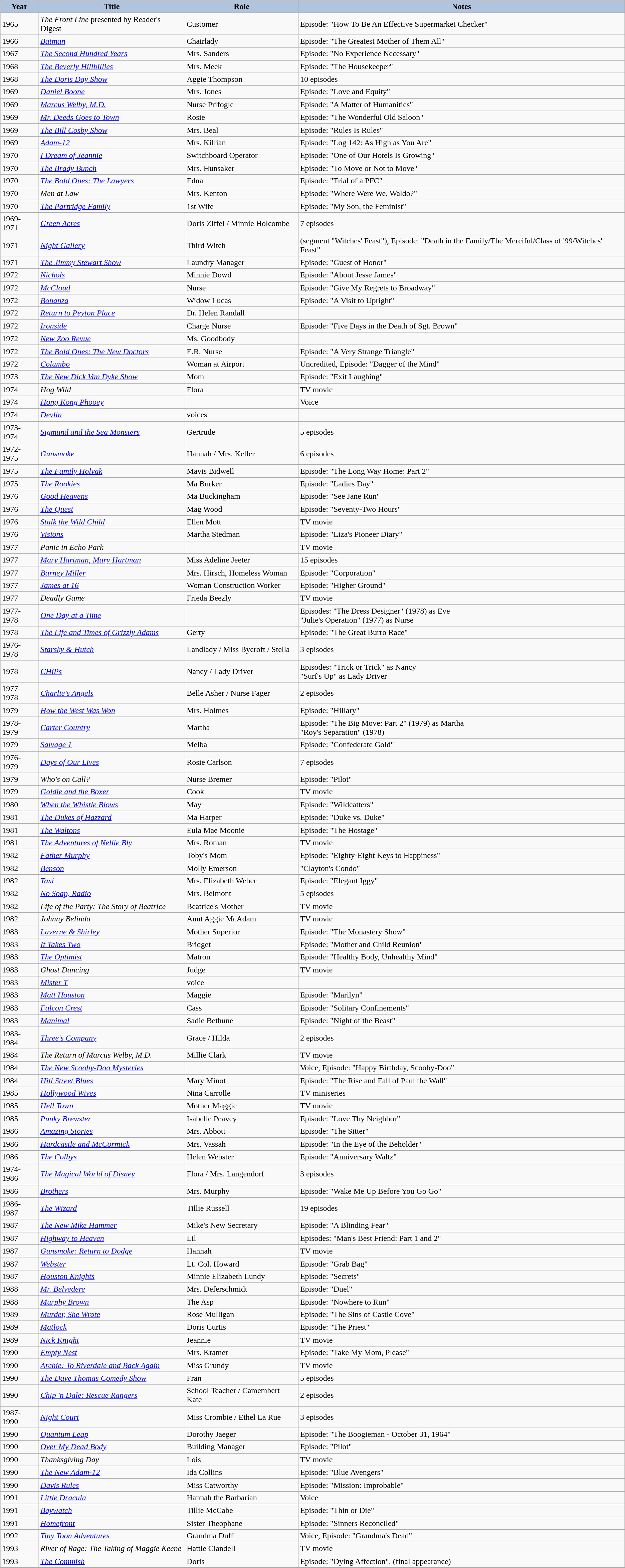<table class="wikitable">
<tr style="text-align:center;">
<th style="background:#B0C4DE;">Year</th>
<th style="background:#B0C4DE;">Title</th>
<th style="background:#B0C4DE;">Role</th>
<th style="background:#B0C4DE;">Notes</th>
</tr>
<tr>
<td>1965</td>
<td><em>The Front Line</em> presented by Reader's Digest</td>
<td>Customer</td>
<td>Episode: "How To Be An Effective Supermarket Checker"</td>
</tr>
<tr>
<td>1966</td>
<td><em><a href='#'>Batman</a></em></td>
<td>Chairlady</td>
<td>Episode: "The Greatest Mother of Them All"</td>
</tr>
<tr>
<td>1967</td>
<td><em><a href='#'>The Second Hundred Years</a></em></td>
<td>Mrs. Sanders</td>
<td>Episode: "No Experience Necessary"</td>
</tr>
<tr>
<td>1968</td>
<td><em><a href='#'>The Beverly Hillbillies</a></em></td>
<td>Mrs. Meek</td>
<td>Episode: "The Housekeeper"</td>
</tr>
<tr>
<td>1968</td>
<td><em><a href='#'>The Doris Day Show</a></em></td>
<td>Aggie Thompson</td>
<td>10 episodes</td>
</tr>
<tr>
<td>1969</td>
<td><em><a href='#'>Daniel Boone</a></em></td>
<td>Mrs. Jones</td>
<td>Episode: "Love and Equity"</td>
</tr>
<tr>
<td>1969</td>
<td><em><a href='#'>Marcus Welby, M.D.</a></em></td>
<td>Nurse Prifogle</td>
<td>Episode: "A Matter of Humanities"</td>
</tr>
<tr>
<td>1969</td>
<td><em><a href='#'>Mr. Deeds Goes to Town </a></em></td>
<td>Rosie</td>
<td>Episode: "The Wonderful Old Saloon"</td>
</tr>
<tr>
<td>1969</td>
<td><em><a href='#'>The Bill Cosby Show</a></em></td>
<td>Mrs. Beal</td>
<td>Episode: "Rules Is Rules"</td>
</tr>
<tr>
<td>1969</td>
<td><em><a href='#'>Adam-12</a></em></td>
<td>Mrs. Killian</td>
<td>Episode: "Log 142: As High as You Are"</td>
</tr>
<tr>
<td>1970</td>
<td><em><a href='#'>I Dream of Jeannie</a></em></td>
<td>Switchboard Operator</td>
<td>Episode: "One of Our Hotels Is Growing"</td>
</tr>
<tr>
<td>1970</td>
<td><em><a href='#'>The Brady Bunch</a></em></td>
<td>Mrs. Hunsaker</td>
<td>Episode: "To Move or Not to Move"</td>
</tr>
<tr>
<td>1970</td>
<td><em><a href='#'>The Bold Ones: The Lawyers</a></em></td>
<td>Edna</td>
<td>Episode: "Trial of a PFC"</td>
</tr>
<tr>
<td>1970</td>
<td><em>Men at Law</em></td>
<td>Mrs. Kenton</td>
<td>Episode: "Where Were We, Waldo?"</td>
</tr>
<tr>
<td>1970</td>
<td><em><a href='#'>The Partridge Family</a></em></td>
<td>1st Wife</td>
<td>Episode: "My Son, the Feminist"</td>
</tr>
<tr>
<td>1969-1971</td>
<td><em><a href='#'>Green Acres</a></em></td>
<td>Doris Ziffel / Minnie Holcombe</td>
<td>7 episodes</td>
</tr>
<tr>
<td>1971</td>
<td><em><a href='#'>Night Gallery</a></em></td>
<td>Third Witch</td>
<td>(segment "Witches' Feast"), Episode: "Death in the Family/The Merciful/Class of '99/Witches' Feast"</td>
</tr>
<tr>
<td>1971</td>
<td><em><a href='#'>The Jimmy Stewart Show</a></em></td>
<td>Laundry Manager</td>
<td>Episode: "Guest of Honor"</td>
</tr>
<tr>
<td>1972</td>
<td><em><a href='#'>Nichols</a></em></td>
<td>Minnie Dowd</td>
<td>Episode: "About Jesse James"</td>
</tr>
<tr>
<td>1972</td>
<td><em><a href='#'>McCloud</a></em></td>
<td>Nurse</td>
<td>Episode: "Give My Regrets to Broadway"</td>
</tr>
<tr>
<td>1972</td>
<td><em><a href='#'>Bonanza</a></em></td>
<td>Widow Lucas</td>
<td>Episode: "A Visit to Upright"</td>
</tr>
<tr>
<td>1972</td>
<td><em><a href='#'>Return to Peyton Place</a></em></td>
<td>Dr. Helen Randall</td>
<td></td>
</tr>
<tr>
<td>1972</td>
<td><em><a href='#'>Ironside</a></em></td>
<td>Charge Nurse</td>
<td>Episode: "Five Days in the Death of Sgt. Brown"</td>
</tr>
<tr>
<td>1972</td>
<td><em><a href='#'>New Zoo Revue</a></em></td>
<td>Ms. Goodbody</td>
<td></td>
</tr>
<tr>
<td>1972</td>
<td><em><a href='#'>The Bold Ones: The New Doctors</a></em></td>
<td>E.R. Nurse</td>
<td>Episode: "A Very Strange Triangle"</td>
</tr>
<tr>
<td>1972</td>
<td><em><a href='#'>Columbo</a></em></td>
<td>Woman at Airport</td>
<td>Uncredited, Episode: "Dagger of the Mind"</td>
</tr>
<tr>
<td>1973</td>
<td><em><a href='#'>The New Dick Van Dyke Show</a></em></td>
<td>Mom</td>
<td>Episode: "Exit Laughing"</td>
</tr>
<tr>
<td>1974</td>
<td><em>Hog Wild</em></td>
<td>Flora</td>
<td>TV movie</td>
</tr>
<tr>
<td>1974</td>
<td><em><a href='#'>Hong Kong Phooey</a></em></td>
<td></td>
<td>Voice</td>
</tr>
<tr>
<td>1974</td>
<td><em><a href='#'>Devlin</a></em></td>
<td>voices</td>
<td></td>
</tr>
<tr>
<td>1973-1974</td>
<td><em><a href='#'>Sigmund and the Sea Monsters</a></em></td>
<td>Gertrude</td>
<td>5 episodes</td>
</tr>
<tr>
<td>1972-1975</td>
<td><em><a href='#'>Gunsmoke</a></em></td>
<td>Hannah / Mrs. Keller</td>
<td>6 episodes</td>
</tr>
<tr>
<td>1975</td>
<td><em><a href='#'>The Family Holvak</a></em></td>
<td>Mavis Bidwell</td>
<td>Episode: "The Long Way Home: Part 2"</td>
</tr>
<tr>
<td>1975</td>
<td><em><a href='#'>The Rookies</a></em></td>
<td>Ma Burker</td>
<td>Episode: "Ladies Day"</td>
</tr>
<tr>
<td>1976</td>
<td><em><a href='#'>Good Heavens</a></em></td>
<td>Ma Buckingham</td>
<td>Episode: "See Jane Run"</td>
</tr>
<tr>
<td>1976</td>
<td><em><a href='#'>The Quest</a></em></td>
<td>Mag Wood</td>
<td>Episode: "Seventy-Two Hours"</td>
</tr>
<tr>
<td>1976</td>
<td><em><a href='#'>Stalk the Wild Child</a></em></td>
<td>Ellen Mott</td>
<td>TV movie</td>
</tr>
<tr>
<td>1976</td>
<td><em><a href='#'>Visions</a></em></td>
<td>Martha Stedman</td>
<td>Episode: "Liza's Pioneer Diary"</td>
</tr>
<tr>
<td>1977</td>
<td><em>Panic in Echo Park</em></td>
<td></td>
<td>TV movie</td>
</tr>
<tr>
<td>1977</td>
<td><em><a href='#'>Mary Hartman, Mary Hartman</a></em></td>
<td>Miss Adeline Jeeter</td>
<td>15 episodes</td>
</tr>
<tr>
<td>1977</td>
<td><em><a href='#'>Barney Miller</a></em></td>
<td>Mrs. Hirsch, Homeless Woman</td>
<td>Episode: "Corporation"</td>
</tr>
<tr>
<td>1977</td>
<td><em><a href='#'>James at 16</a></em></td>
<td>Woman Construction Worker</td>
<td>Episode: "Higher Ground"</td>
</tr>
<tr>
<td>1977</td>
<td><em>Deadly Game</em></td>
<td>Frieda Beezly</td>
<td>TV movie</td>
</tr>
<tr>
<td>1977-1978</td>
<td><em><a href='#'>One Day at a Time</a></em></td>
<td></td>
<td>Episodes: "The Dress Designer" (1978) as Eve<br>"Julie's Operation" (1977) as Nurse</td>
</tr>
<tr>
<td>1978</td>
<td><em><a href='#'>The Life and Times of Grizzly Adams</a></em></td>
<td>Gerty</td>
<td>Episode: "The Great Burro Race"</td>
</tr>
<tr>
<td>1976-1978</td>
<td><em><a href='#'>Starsky & Hutch</a></em></td>
<td>Landlady / Miss Bycroft / Stella</td>
<td>3 episodes</td>
</tr>
<tr>
<td>1978</td>
<td><em><a href='#'>CHiPs</a></em></td>
<td>Nancy / Lady Driver</td>
<td>Episodes: "Trick or Trick" as Nancy<br>"Surf's Up" as Lady Driver</td>
</tr>
<tr>
<td>1977-1978</td>
<td><em><a href='#'>Charlie's Angels</a></em></td>
<td>Belle Asher / Nurse Fager</td>
<td>2 episodes</td>
</tr>
<tr>
<td>1979</td>
<td><em><a href='#'>How the West Was Won</a></em></td>
<td>Mrs. Holmes</td>
<td>Episode: "Hillary"</td>
</tr>
<tr>
<td>1978-1979</td>
<td><em><a href='#'>Carter Country</a></em></td>
<td>Martha</td>
<td>Episode: "The Big Move: Part 2" (1979) as Martha<br>"Roy's Separation" (1978)</td>
</tr>
<tr>
<td>1979</td>
<td><em><a href='#'>Salvage 1</a></em></td>
<td>Melba</td>
<td>Episode: "Confederate Gold"</td>
</tr>
<tr>
<td>1976-1979</td>
<td><em><a href='#'>Days of Our Lives</a></em></td>
<td>Rosie Carlson</td>
<td>7 episodes</td>
</tr>
<tr>
<td>1979</td>
<td><em>Who's on Call?</em></td>
<td>Nurse Bremer</td>
<td>Episode: "Pilot"</td>
</tr>
<tr>
<td>1979</td>
<td><em><a href='#'>Goldie and the Boxer</a></em></td>
<td>Cook</td>
<td>TV movie</td>
</tr>
<tr>
<td>1980</td>
<td><em><a href='#'>When the Whistle Blows</a></em></td>
<td>May</td>
<td>Episode: "Wildcatters"</td>
</tr>
<tr>
<td>1981</td>
<td><em><a href='#'>The Dukes of Hazzard</a></em></td>
<td>Ma Harper</td>
<td>Episode: "Duke vs. Duke"</td>
</tr>
<tr>
<td>1981</td>
<td><em><a href='#'>The Waltons</a></em></td>
<td>Eula Mae Moonie</td>
<td>Episode: "The Hostage"</td>
</tr>
<tr>
<td>1981</td>
<td><em><a href='#'>The Adventures of Nellie Bly</a></em></td>
<td>Mrs. Roman</td>
<td>TV movie</td>
</tr>
<tr>
<td>1982</td>
<td><em><a href='#'>Father Murphy</a></em></td>
<td>Toby's Mom</td>
<td>Episode: "Eighty-Eight Keys to Happiness"</td>
</tr>
<tr>
<td>1982</td>
<td><em><a href='#'>Benson</a></em></td>
<td>Molly Emerson</td>
<td>"Clayton's Condo"</td>
</tr>
<tr>
<td>1982</td>
<td><em><a href='#'>Taxi</a></em></td>
<td>Mrs. Elizabeth Weber</td>
<td>Episode: "Elegant Iggy"</td>
</tr>
<tr>
<td>1982</td>
<td><em><a href='#'>No Soap, Radio</a></em></td>
<td>Mrs. Belmont</td>
<td>5 episodes</td>
</tr>
<tr>
<td>1982</td>
<td><em>Life of the Party: The Story of Beatrice</em></td>
<td>Beatrice's Mother</td>
<td>TV movie</td>
</tr>
<tr>
<td>1982</td>
<td><em>Johnny Belinda</em></td>
<td>Aunt Aggie McAdam</td>
<td>TV movie</td>
</tr>
<tr>
<td>1983</td>
<td><em><a href='#'>Laverne & Shirley</a></em></td>
<td>Mother Superior</td>
<td>Episode: "The Monastery Show"</td>
</tr>
<tr>
<td>1983</td>
<td><em><a href='#'>It Takes Two</a></em></td>
<td>Bridget</td>
<td>Episode: "Mother and Child Reunion"</td>
</tr>
<tr>
<td>1983</td>
<td><em><a href='#'>The Optimist</a></em></td>
<td>Matron</td>
<td>Episode: "Healthy Body, Unhealthy Mind"</td>
</tr>
<tr>
<td>1983</td>
<td><em>Ghost Dancing</em></td>
<td>Judge</td>
<td>TV movie</td>
</tr>
<tr>
<td>1983</td>
<td><em><a href='#'>Mister T</a></em></td>
<td>voice</td>
<td></td>
</tr>
<tr>
<td>1983</td>
<td><em><a href='#'>Matt Houston</a></em></td>
<td>Maggie</td>
<td>Episode: "Marilyn"</td>
</tr>
<tr>
<td>1983</td>
<td><em><a href='#'>Falcon Crest</a></em></td>
<td>Cass</td>
<td>Episode: "Solitary Confinements"</td>
</tr>
<tr>
<td>1983</td>
<td><em><a href='#'>Manimal</a></em></td>
<td>Sadie Bethune</td>
<td>Episode: "Night of the Beast"</td>
</tr>
<tr>
<td>1983-1984</td>
<td><em><a href='#'>Three's Company</a></em></td>
<td>Grace / Hilda</td>
<td>2 episodes</td>
</tr>
<tr>
<td>1984</td>
<td><em>The Return of Marcus Welby, M.D.</em></td>
<td>Millie Clark</td>
<td>TV movie</td>
</tr>
<tr>
<td>1984</td>
<td><em><a href='#'>The New Scooby-Doo Mysteries</a></em></td>
<td></td>
<td>Voice, Episode: "Happy Birthday, Scooby-Doo"</td>
</tr>
<tr>
<td>1984</td>
<td><em><a href='#'>Hill Street Blues</a></em></td>
<td>Mary Minot</td>
<td>Episode: "The Rise and Fall of Paul the Wall"</td>
</tr>
<tr>
<td>1985</td>
<td><em><a href='#'>Hollywood Wives</a></em></td>
<td>Nina Carrolle</td>
<td>TV miniseries</td>
</tr>
<tr>
<td>1985</td>
<td><em><a href='#'>Hell Town</a></em></td>
<td>Mother Maggie</td>
<td>TV movie</td>
</tr>
<tr>
<td>1985</td>
<td><em><a href='#'>Punky Brewster</a></em></td>
<td>Isabelle Peavey</td>
<td>Episode: "Love Thy Neighbor"</td>
</tr>
<tr>
<td>1986</td>
<td><em><a href='#'>Amazing Stories</a></em></td>
<td>Mrs. Abbott</td>
<td>Episode: "The Sitter"</td>
</tr>
<tr>
<td>1986</td>
<td><em><a href='#'>Hardcastle and McCormick</a></em></td>
<td>Mrs. Vassah</td>
<td>Episode: "In the Eye of the Beholder"</td>
</tr>
<tr>
<td>1986</td>
<td><em><a href='#'>The Colbys</a></em></td>
<td>Helen Webster</td>
<td>Episode: "Anniversary Waltz"</td>
</tr>
<tr>
<td>1974-1986</td>
<td><em><a href='#'>The Magical World of Disney</a></em></td>
<td>Flora / Mrs. Langendorf</td>
<td>3 episodes</td>
</tr>
<tr>
<td>1986</td>
<td><em><a href='#'>Brothers</a></em></td>
<td>Mrs. Murphy</td>
<td>Episode: "Wake Me Up Before You Go Go"</td>
</tr>
<tr>
<td>1986-1987</td>
<td><em><a href='#'>The Wizard</a></em></td>
<td>Tillie Russell</td>
<td>19 episodes</td>
</tr>
<tr>
<td>1987</td>
<td><em><a href='#'>The New Mike Hammer</a></em></td>
<td>Mike's New Secretary</td>
<td>Episode: "A Blinding Fear"</td>
</tr>
<tr>
<td>1987</td>
<td><em><a href='#'>Highway to Heaven</a></em></td>
<td>Lil</td>
<td>Episodes: "Man's Best Friend: Part 1 and 2"</td>
</tr>
<tr>
<td>1987</td>
<td><em><a href='#'>Gunsmoke: Return to Dodge</a></em></td>
<td>Hannah</td>
<td>TV movie</td>
</tr>
<tr>
<td>1987</td>
<td><em><a href='#'>Webster</a></em></td>
<td>Lt. Col. Howard</td>
<td>Episode: "Grab Bag"</td>
</tr>
<tr>
<td>1987</td>
<td><em><a href='#'>Houston Knights</a></em></td>
<td>Minnie Elizabeth Lundy</td>
<td>Episode: "Secrets"</td>
</tr>
<tr>
<td>1988</td>
<td><em><a href='#'>Mr. Belvedere</a></em></td>
<td>Mrs. Deferschmidt</td>
<td>Episode: "Duel"</td>
</tr>
<tr>
<td>1988</td>
<td><em><a href='#'>Murphy Brown</a></em></td>
<td>The Asp</td>
<td>Episode: "Nowhere to Run"</td>
</tr>
<tr>
<td>1989</td>
<td><em><a href='#'>Murder, She Wrote</a></em></td>
<td>Rose Mulligan</td>
<td>Episode: "The Sins of Castle Cove"</td>
</tr>
<tr>
<td>1989</td>
<td><em><a href='#'>Matlock</a></em></td>
<td>Doris Curtis</td>
<td>Episode: "The Priest"</td>
</tr>
<tr>
<td>1989</td>
<td><em><a href='#'>Nick Knight</a></em></td>
<td>Jeannie</td>
<td>TV movie</td>
</tr>
<tr>
<td>1990</td>
<td><em><a href='#'>Empty Nest</a></em></td>
<td>Mrs. Kramer</td>
<td>Episode: "Take My Mom, Please"</td>
</tr>
<tr>
<td>1990</td>
<td><em><a href='#'>Archie: To Riverdale and Back Again</a></em></td>
<td>Miss Grundy</td>
<td>TV movie</td>
</tr>
<tr>
<td>1990</td>
<td><em><a href='#'>The Dave Thomas Comedy Show</a></em></td>
<td>Fran</td>
<td>5 episodes</td>
</tr>
<tr>
<td>1990</td>
<td><em><a href='#'>Chip 'n Dale: Rescue Rangers</a></em></td>
<td>School Teacher / Camembert Kate</td>
<td>2 episodes</td>
</tr>
<tr>
<td>1987-1990</td>
<td><em><a href='#'>Night Court</a></em></td>
<td>Miss Crombie / Ethel La Rue</td>
<td>3 episodes</td>
</tr>
<tr>
<td>1990</td>
<td><em><a href='#'>Quantum Leap</a></em></td>
<td>Dorothy Jaeger</td>
<td>Episode: "The Boogieman - October 31, 1964"</td>
</tr>
<tr>
<td>1990</td>
<td><em><a href='#'>Over My Dead Body</a></em></td>
<td>Building Manager</td>
<td>Episode: "Pilot"</td>
</tr>
<tr>
<td>1990</td>
<td><em>Thanksgiving Day</em></td>
<td>Lois</td>
<td>TV movie</td>
</tr>
<tr>
<td>1990</td>
<td><em><a href='#'>The New Adam-12</a></em></td>
<td>Ida Collins</td>
<td>Episode: "Blue Avengers"</td>
</tr>
<tr>
<td>1990</td>
<td><em><a href='#'>Davis Rules</a></em></td>
<td>Miss Catworthy</td>
<td>Episode: "Mission: Improbable"</td>
</tr>
<tr>
<td>1991</td>
<td><em><a href='#'>Little Dracula</a></em></td>
<td>Hannah the Barbarian</td>
<td>Voice</td>
</tr>
<tr>
<td>1991</td>
<td><em><a href='#'>Baywatch</a></em></td>
<td>Tillie McCabe</td>
<td>Episode: "Thin or Die"</td>
</tr>
<tr>
<td>1991</td>
<td><em><a href='#'>Homefront</a></em></td>
<td>Sister Theophane</td>
<td>Episode: "Sinners Reconciled"</td>
</tr>
<tr>
<td>1992</td>
<td><em><a href='#'>Tiny Toon Adventures</a></em></td>
<td>Grandma Duff</td>
<td>Voice, Episode: "Grandma's Dead"</td>
</tr>
<tr>
<td>1993</td>
<td><em>River of Rage: The Taking of Maggie Keene</em></td>
<td>Hattie Clandell</td>
<td>TV movie</td>
</tr>
<tr>
<td>1993</td>
<td><em><a href='#'>The Commish</a></em></td>
<td>Doris</td>
<td>Episode: "Dying Affection", (final appearance)</td>
</tr>
</table>
